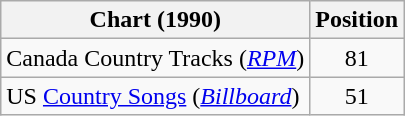<table class="wikitable sortable">
<tr>
<th scope="col">Chart (1990)</th>
<th scope="col">Position</th>
</tr>
<tr>
<td>Canada Country Tracks (<em><a href='#'>RPM</a></em>)</td>
<td align="center">81</td>
</tr>
<tr>
<td>US <a href='#'>Country Songs</a> (<em><a href='#'>Billboard</a></em>)</td>
<td align="center">51</td>
</tr>
</table>
